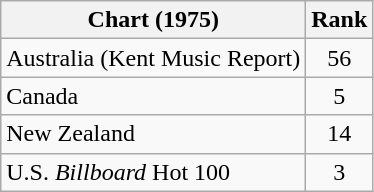<table class="wikitable sortable">
<tr>
<th align="left">Chart (1975)</th>
<th style="text-align:center;">Rank</th>
</tr>
<tr>
<td>Australia (Kent Music Report)</td>
<td style="text-align:center;">56</td>
</tr>
<tr>
<td>Canada</td>
<td style="text-align:center;">5</td>
</tr>
<tr>
<td>New Zealand</td>
<td style="text-align:center;">14</td>
</tr>
<tr>
<td>U.S. <em>Billboard</em> Hot 100</td>
<td style="text-align:center;">3</td>
</tr>
</table>
